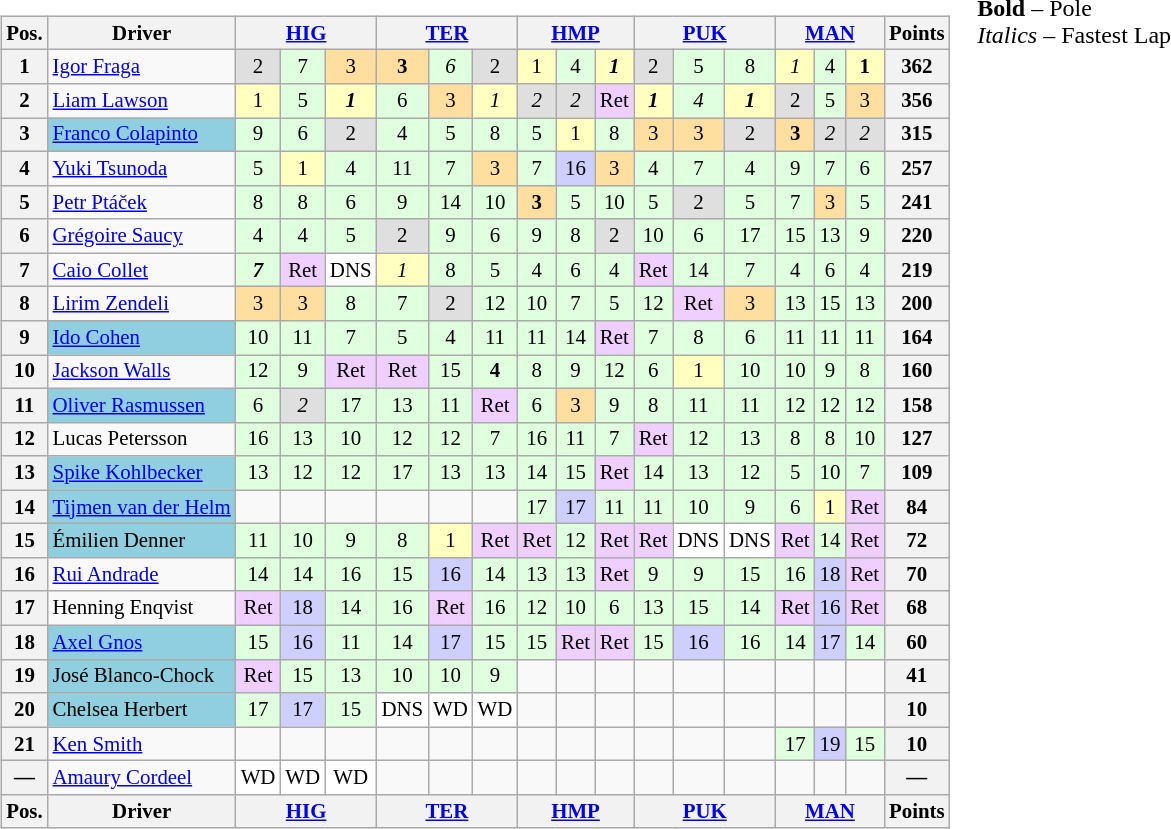<table>
<tr>
<td><br><table class="wikitable" style="font-size: 87%; text-align: center">
<tr valign="top">
<th valign="middle">Pos.</th>
<th>Driver</th>
<th colspan=3><a href='#'>HIG</a></th>
<th colspan=3><a href='#'>TER</a></th>
<th colspan=3><a href='#'>HMP</a></th>
<th colspan=3><a href='#'>PUK</a></th>
<th colspan=3><a href='#'>MAN</a></th>
<th valign="middle">Points</th>
</tr>
<tr>
<th>1</th>
<td align=left> <a href='#'>Igor Fraga</a></td>
<td style="background:#DFDFDF;">2</td>
<td style="background:#DFFFDF;">7</td>
<td style="background:#FFDF9F;">3</td>
<td style="background:#FFDF9F;"><strong>3</strong></td>
<td style="background:#DFFFDF;"><em>6</em></td>
<td style="background:#DFDFDF;">2</td>
<td style="background:#FFFFBF;">1</td>
<td style="background:#DFFFDF;">4</td>
<td style="background:#FFFFBF;"><strong><em>1</em></strong></td>
<td style="background:#DFDFDF;">2</td>
<td style="background:#DFFFDF;">5</td>
<td style="background:#DFFFDF;">8</td>
<td style="background:#FFFFBF;"><em>1</em></td>
<td style="background:#DFFFDF;">4</td>
<td style="background:#FFFFBF;"><strong>1</strong></td>
<th>362</th>
</tr>
<tr>
<th>2</th>
<td align=left> <a href='#'>Liam Lawson</a></td>
<td style="background:#FFFFBF;">1</td>
<td style="background:#DFFFDF;">5</td>
<td style="background:#FFFFBF;"><strong><em>1</em></strong></td>
<td style="background:#DFFFDF;">6</td>
<td style="background:#FFDF9F;">3</td>
<td style="background:#FFFFBF;"><em>1</em></td>
<td style="background:#DFDFDF;"><em>2</em></td>
<td style="background:#DFDFDF;"><em>2</em></td>
<td style="background:#EFCFFF;">Ret</td>
<td style="background:#FFFFBF;"><strong><em>1</em></strong></td>
<td style="background:#DFFFDF;"><em>4</em></td>
<td style="background:#FFFFBF;"><strong><em>1</em></strong></td>
<td style="background:#DFDFDF;">2</td>
<td style="background:#DFFFDF;">5</td>
<td style="background:#FFDF9F;">3</td>
<th>356</th>
</tr>
<tr>
<th>3</th>
<td align=left style="background:#8FCFDF;"> <a href='#'>Franco Colapinto</a></td>
<td style="background:#DFFFDF;">9</td>
<td style="background:#DFFFDF;">6</td>
<td style="background:#DFDFDF;">2</td>
<td style="background:#DFFFDF;">4</td>
<td style="background:#DFFFDF;">5</td>
<td style="background:#DFFFDF;">8</td>
<td style="background:#DFFFDF;">5</td>
<td style="background:#FFFFBF;">1</td>
<td style="background:#DFFFDF;">8</td>
<td style="background:#FFDF9F;">3</td>
<td style="background:#FFDF9F;">3</td>
<td style="background:#DFDFDF;">2</td>
<td style="background:#FFDF9F;"><strong>3</strong></td>
<td style="background:#DFDFDF;"><em>2</em></td>
<td style="background:#DFDFDF;"><em>2</em></td>
<th>315</th>
</tr>
<tr>
<th>4</th>
<td align=left> <a href='#'>Yuki Tsunoda</a></td>
<td style="background:#DFFFDF;">5</td>
<td style="background:#FFFFBF;">1</td>
<td style="background:#DFFFDF;">4</td>
<td style="background:#DFFFDF;">11</td>
<td style="background:#DFFFDF;">7</td>
<td style="background:#FFDF9F;">3</td>
<td style="background:#DFFFDF;">7</td>
<td style="background:#CFCFFF;">16</td>
<td style="background:#FFDF9F;">3</td>
<td style="background:#DFFFDF;">4</td>
<td style="background:#DFFFDF;">7</td>
<td style="background:#DFFFDF;">4</td>
<td style="background:#DFFFDF;">9</td>
<td style="background:#DFFFDF;">7</td>
<td style="background:#DFFFDF;">6</td>
<th>257</th>
</tr>
<tr>
<th>5</th>
<td align=left> <a href='#'>Petr Ptáček</a></td>
<td style="background:#DFFFDF;">8</td>
<td style="background:#DFFFDF;">8</td>
<td style="background:#DFFFDF;">6</td>
<td style="background:#DFFFDF;">9</td>
<td style="background:#DFFFDF;">14</td>
<td style="background:#DFFFDF;">10</td>
<td style="background:#FFDF9F;"><strong>3</strong></td>
<td style="background:#DFFFDF;">5</td>
<td style="background:#DFFFDF;">10</td>
<td style="background:#DFFFDF;">5</td>
<td style="background:#DFDFDF;">2</td>
<td style="background:#DFFFDF;">5</td>
<td style="background:#DFFFDF;">7</td>
<td style="background:#FFDF9F;">3</td>
<td style="background:#DFFFDF;">5</td>
<th>241</th>
</tr>
<tr>
<th>6</th>
<td align=left> <a href='#'>Grégoire Saucy</a></td>
<td style="background:#DFFFDF;">4</td>
<td style="background:#DFFFDF;">4</td>
<td style="background:#DFFFDF;">5</td>
<td style="background:#DFDFDF;">2</td>
<td style="background:#DFFFDF;">9</td>
<td style="background:#DFFFDF;">6</td>
<td style="background:#DFFFDF;">9</td>
<td style="background:#DFFFDF;">8</td>
<td style="background:#DFDFDF;">2</td>
<td style="background:#DFFFDF;">10</td>
<td style="background:#DFFFDF;">6</td>
<td style="background:#DFFFDF;">17</td>
<td style="background:#DFFFDF;">15</td>
<td style="background:#DFFFDF;">13</td>
<td style="background:#DFFFDF;">9</td>
<th>220</th>
</tr>
<tr>
<th>7</th>
<td align=left> <a href='#'>Caio Collet</a></td>
<td style="background:#DFFFDF;"><strong><em>7</em></strong></td>
<td style="background:#EFCFFF;">Ret</td>
<td style="background:#FFFFFF;">DNS</td>
<td style="background:#FFFFBF;"><em>1</em></td>
<td style="background:#DFFFDF;">8</td>
<td style="background:#DFFFDF;">5</td>
<td style="background:#DFFFDF;">4</td>
<td style="background:#DFFFDF;">6</td>
<td style="background:#DFFFDF;">4</td>
<td style="background:#EFCFFF;">Ret</td>
<td style="background:#DFFFDF;">14</td>
<td style="background:#DFFFDF;">7</td>
<td style="background:#DFFFDF;">4</td>
<td style="background:#DFFFDF;">6</td>
<td style="background:#DFFFDF;">4</td>
<th>219</th>
</tr>
<tr>
<th>8</th>
<td align=left> <a href='#'>Lirim Zendeli</a></td>
<td style="background:#FFDF9F;">3</td>
<td style="background:#FFDF9F;">3</td>
<td style="background:#DFFFDF;">8</td>
<td style="background:#DFFFDF;">7</td>
<td style="background:#DFDFDF;">2</td>
<td style="background:#DFFFDF;">12</td>
<td style="background:#DFFFDF;">10</td>
<td style="background:#DFFFDF;">7</td>
<td style="background:#DFFFDF;">5</td>
<td style="background:#DFFFDF;">12</td>
<td style="background:#EFCFFF;">Ret</td>
<td style="background:#FFDF9F;">3</td>
<td style="background:#DFFFDF;">13</td>
<td style="background:#DFFFDF;">15</td>
<td style="background:#DFFFDF;">13</td>
<th>200</th>
</tr>
<tr>
<th>9</th>
<td align=left style="background:#8FCFDF;"> <a href='#'>Ido Cohen</a></td>
<td style="background:#DFFFDF;">10</td>
<td style="background:#DFFFDF;">11</td>
<td style="background:#DFFFDF;">7</td>
<td style="background:#DFFFDF;">5</td>
<td style="background:#DFFFDF;">4</td>
<td style="background:#DFFFDF;">11</td>
<td style="background:#DFFFDF;">11</td>
<td style="background:#DFFFDF;">14</td>
<td style="background:#EFCFFF;">Ret</td>
<td style="background:#DFFFDF;">7</td>
<td style="background:#DFFFDF;">8</td>
<td style="background:#DFFFDF;">6</td>
<td style="background:#DFFFDF;">11</td>
<td style="background:#DFFFDF;">11</td>
<td style="background:#DFFFDF;">11</td>
<th>164</th>
</tr>
<tr>
<th>10</th>
<td align=left> <a href='#'>Jackson Walls</a></td>
<td style="background:#DFFFDF;">12</td>
<td style="background:#DFFFDF;">9</td>
<td style="background:#EFCFFF;">Ret</td>
<td style="background:#EFCFFF;">Ret</td>
<td style="background:#DFFFDF;">15</td>
<td style="background:#DFFFDF;"><strong>4</strong></td>
<td style="background:#DFFFDF;">8</td>
<td style="background:#DFFFDF;">9</td>
<td style="background:#DFFFDF;">12</td>
<td style="background:#DFFFDF;">6</td>
<td style="background:#FFFFBF;">1</td>
<td style="background:#DFFFDF;">10</td>
<td style="background:#DFFFDF;">10</td>
<td style="background:#DFFFDF;">9</td>
<td style="background:#DFFFDF;">8</td>
<th>160</th>
</tr>
<tr>
<th>11</th>
<td align=left style="background:#8FCFDF;"> <a href='#'>Oliver Rasmussen</a></td>
<td style="background:#DFFFDF;">6</td>
<td style="background:#DFDFDF;"><em>2</em></td>
<td style="background:#DFFFDF;">17</td>
<td style="background:#DFFFDF;">13</td>
<td style="background:#DFFFDF;">11</td>
<td style="background:#EFCFFF;">Ret</td>
<td style="background:#DFFFDF;">6</td>
<td style="background:#FFDF9F;">3</td>
<td style="background:#DFFFDF;">9</td>
<td style="background:#DFFFDF;">8</td>
<td style="background:#DFFFDF;">11</td>
<td style="background:#DFFFDF;">11</td>
<td style="background:#DFFFDF;">12</td>
<td style="background:#DFFFDF;">12</td>
<td style="background:#DFFFDF;">12</td>
<th>158</th>
</tr>
<tr>
<th>12</th>
<td align=left> Lucas Petersson</td>
<td style="background:#DFFFDF;">16</td>
<td style="background:#DFFFDF;">13</td>
<td style="background:#DFFFDF;">10</td>
<td style="background:#DFFFDF;">12</td>
<td style="background:#DFFFDF;">12</td>
<td style="background:#DFFFDF;">7</td>
<td style="background:#DFFFDF;">16</td>
<td style="background:#DFFFDF;">11</td>
<td style="background:#DFFFDF;">7</td>
<td style="background:#EFCFFF;">Ret</td>
<td style="background:#DFFFDF;">12</td>
<td style="background:#DFFFDF;">13</td>
<td style="background:#DFFFDF;">8</td>
<td style="background:#DFFFDF;">8</td>
<td style="background:#DFFFDF;">10</td>
<th>127</th>
</tr>
<tr>
<th>13</th>
<td align=left style="background:#8FCFDF;"> <a href='#'>Spike Kohlbecker</a></td>
<td style="background:#DFFFDF;">13</td>
<td style="background:#DFFFDF;">12</td>
<td style="background:#DFFFDF;">12</td>
<td style="background:#DFFFDF;">17</td>
<td style="background:#DFFFDF;">13</td>
<td style="background:#DFFFDF;">13</td>
<td style="background:#DFFFDF;">14</td>
<td style="background:#DFFFDF;">15</td>
<td style="background:#EFCFFF;">Ret</td>
<td style="background:#DFFFDF;">14</td>
<td style="background:#DFFFDF;">13</td>
<td style="background:#DFFFDF;">12</td>
<td style="background:#DFFFDF;">5</td>
<td style="background:#DFFFDF;">10</td>
<td style="background:#DFFFDF;">7</td>
<th>109</th>
</tr>
<tr>
<th>14</th>
<td align=left style="background:#8FCFDF;" nowrap> <a href='#'>Tijmen van der Helm</a></td>
<td></td>
<td></td>
<td></td>
<td></td>
<td></td>
<td></td>
<td style="background:#DFFFDF;">17</td>
<td style="background:#CFCFFF;">17</td>
<td style="background:#DFFFDF;">11</td>
<td style="background:#DFFFDF;">11</td>
<td style="background:#DFFFDF;">10</td>
<td style="background:#DFFFDF;">9</td>
<td style="background:#DFFFDF;">6</td>
<td style="background:#FFFFBF;">1</td>
<td style="background:#EFCFFF;">Ret</td>
<th>84</th>
</tr>
<tr>
<th>15</th>
<td align=left style="background:#8FCFDF;"> Émilien Denner</td>
<td style="background:#DFFFDF;">11</td>
<td style="background:#DFFFDF;">10</td>
<td style="background:#DFFFDF;">9</td>
<td style="background:#DFFFDF;">8</td>
<td style="background:#FFFFBF;">1</td>
<td style="background:#EFCFFF;">Ret</td>
<td style="background:#EFCFFF;">Ret</td>
<td style="background:#DFFFDF;">12</td>
<td style="background:#EFCFFF;">Ret</td>
<td style="background:#EFCFFF;">Ret</td>
<td style="background:#FFFFFF;">DNS</td>
<td style="background:#FFFFFF;">DNS</td>
<td style="background:#EFCFFF;">Ret</td>
<td style="background:#DFFFDF;">14</td>
<td style="background:#EFCFFF;">Ret</td>
<th>72</th>
</tr>
<tr>
<th>16</th>
<td align=left> <a href='#'>Rui Andrade</a></td>
<td style="background:#DFFFDF;">14</td>
<td style="background:#DFFFDF;">14</td>
<td style="background:#DFFFDF;">16</td>
<td style="background:#DFFFDF;">15</td>
<td style="background:#CFCFFF;">16</td>
<td style="background:#DFFFDF;">14</td>
<td style="background:#DFFFDF;">13</td>
<td style="background:#DFFFDF;">13</td>
<td style="background:#EFCFFF;">Ret</td>
<td style="background:#DFFFDF;">9</td>
<td style="background:#DFFFDF;">9</td>
<td style="background:#DFFFDF;">15</td>
<td style="background:#DFFFDF;">16</td>
<td style="background:#CFCFFF;">18</td>
<td style="background:#EFCFFF;">Ret</td>
<th>70</th>
</tr>
<tr>
<th>17</th>
<td align=left> Henning Enqvist</td>
<td style="background:#EFCFFF;">Ret</td>
<td style="background:#CFCFFF;">18</td>
<td style="background:#DFFFDF;">14</td>
<td style="background:#DFFFDF;">16</td>
<td style="background:#EFCFFF;">Ret</td>
<td style="background:#DFFFDF;">16</td>
<td style="background:#DFFFDF;">12</td>
<td style="background:#DFFFDF;">10</td>
<td style="background:#DFFFDF;">6</td>
<td style="background:#DFFFDF;">13</td>
<td style="background:#DFFFDF;">15</td>
<td style="background:#DFFFDF;">14</td>
<td style="background:#EFCFFF;">Ret</td>
<td style="background:#CFCFFF;">16</td>
<td style="background:#EFCFFF;">Ret</td>
<th>68</th>
</tr>
<tr>
<th>18</th>
<td align=left style="background:#8FCFDF;"> <a href='#'>Axel Gnos</a></td>
<td style="background:#DFFFDF;">15</td>
<td style="background:#CFCFFF;">16</td>
<td style="background:#DFFFDF;">11</td>
<td style="background:#DFFFDF;">14</td>
<td style="background:#CFCFFF;">17</td>
<td style="background:#DFFFDF;">15</td>
<td style="background:#DFFFDF;">15</td>
<td style="background:#EFCFFF;">Ret</td>
<td style="background:#EFCFFF;">Ret</td>
<td style="background:#DFFFDF;">15</td>
<td style="background:#CFCFFF;">16</td>
<td style="background:#DFFFDF;">16</td>
<td style="background:#DFFFDF;">14</td>
<td style="background:#CFCFFF;">17</td>
<td style="background:#DFFFDF;">14</td>
<th>60</th>
</tr>
<tr>
<th>19</th>
<td align=left style="background:#8FCFDF;"> José Blanco-Chock</td>
<td style="background:#EFCFFF;">Ret</td>
<td style="background:#DFFFDF;">15</td>
<td style="background:#DFFFDF;">13</td>
<td style="background:#DFFFDF;">10</td>
<td style="background:#DFFFDF;">10</td>
<td style="background:#DFFFDF;">9</td>
<td></td>
<td></td>
<td></td>
<td></td>
<td></td>
<td></td>
<td></td>
<td></td>
<td></td>
<th>41</th>
</tr>
<tr>
<th>20</th>
<td align=left style="background:#8FCFDF;"> Chelsea Herbert</td>
<td style="background:#DFFFDF;">17</td>
<td style="background:#CFCFFF;">17</td>
<td style="background:#DFFFDF;">15</td>
<td style="background:#FFFFFF;">DNS</td>
<td style="background:#FFFFFF;">WD</td>
<td style="background:#FFFFFF;">WD</td>
<td></td>
<td></td>
<td></td>
<td></td>
<td></td>
<td></td>
<td></td>
<td></td>
<td></td>
<th>10</th>
</tr>
<tr>
<th>21</th>
<td align=left> <a href='#'>Ken Smith</a></td>
<td></td>
<td></td>
<td></td>
<td></td>
<td></td>
<td></td>
<td></td>
<td></td>
<td></td>
<td></td>
<td></td>
<td></td>
<td style="background:#DFFFDF;">17</td>
<td style="background:#CFCFFF;">19</td>
<td style="background:#DFFFDF;">15</td>
<th>10</th>
</tr>
<tr>
<th>—</th>
<td align=left> <a href='#'>Amaury Cordeel</a></td>
<td style="background:#FFFFFF;">WD</td>
<td style="background:#FFFFFF;">WD</td>
<td style="background:#FFFFFF;">WD</td>
<td></td>
<td></td>
<td></td>
<td></td>
<td></td>
<td></td>
<td></td>
<td></td>
<td></td>
<td></td>
<td></td>
<td></td>
<th>—</th>
</tr>
<tr valign="top">
<th valign="middle">Pos.</th>
<th>Driver</th>
<th colspan=3><a href='#'>HIG</a></th>
<th colspan=3><a href='#'>TER</a></th>
<th colspan=3><a href='#'>HMP</a></th>
<th colspan=3><a href='#'>PUK</a></th>
<th colspan=3><a href='#'>MAN</a></th>
<th valign="middle">Points</th>
</tr>
</table>
</td>
<td valign="top"><br>
<span><strong>Bold</strong> – Pole<br>
<em>Italics</em> – Fastest Lap</span></td>
</tr>
</table>
